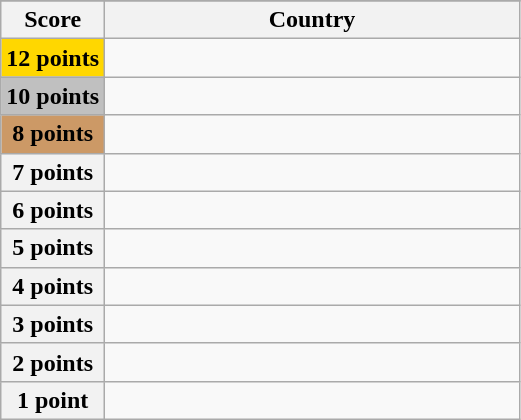<table class="wikitable">
<tr>
</tr>
<tr>
<th scope="col" width="20%">Score</th>
<th scope="col">Country</th>
</tr>
<tr>
<th scope="row" style="background:gold">12 points</th>
<td></td>
</tr>
<tr>
<th scope="row" style="background:silver">10 points</th>
<td></td>
</tr>
<tr>
<th scope="row" style="background:#CC9966">8 points</th>
<td></td>
</tr>
<tr>
<th scope="row">7 points</th>
<td></td>
</tr>
<tr>
<th scope="row">6 points</th>
<td></td>
</tr>
<tr>
<th scope="row">5 points</th>
<td></td>
</tr>
<tr>
<th scope="row">4 points</th>
<td></td>
</tr>
<tr>
<th scope="row">3 points</th>
<td></td>
</tr>
<tr>
<th scope="row">2 points</th>
<td></td>
</tr>
<tr>
<th scope="row">1 point</th>
<td></td>
</tr>
</table>
